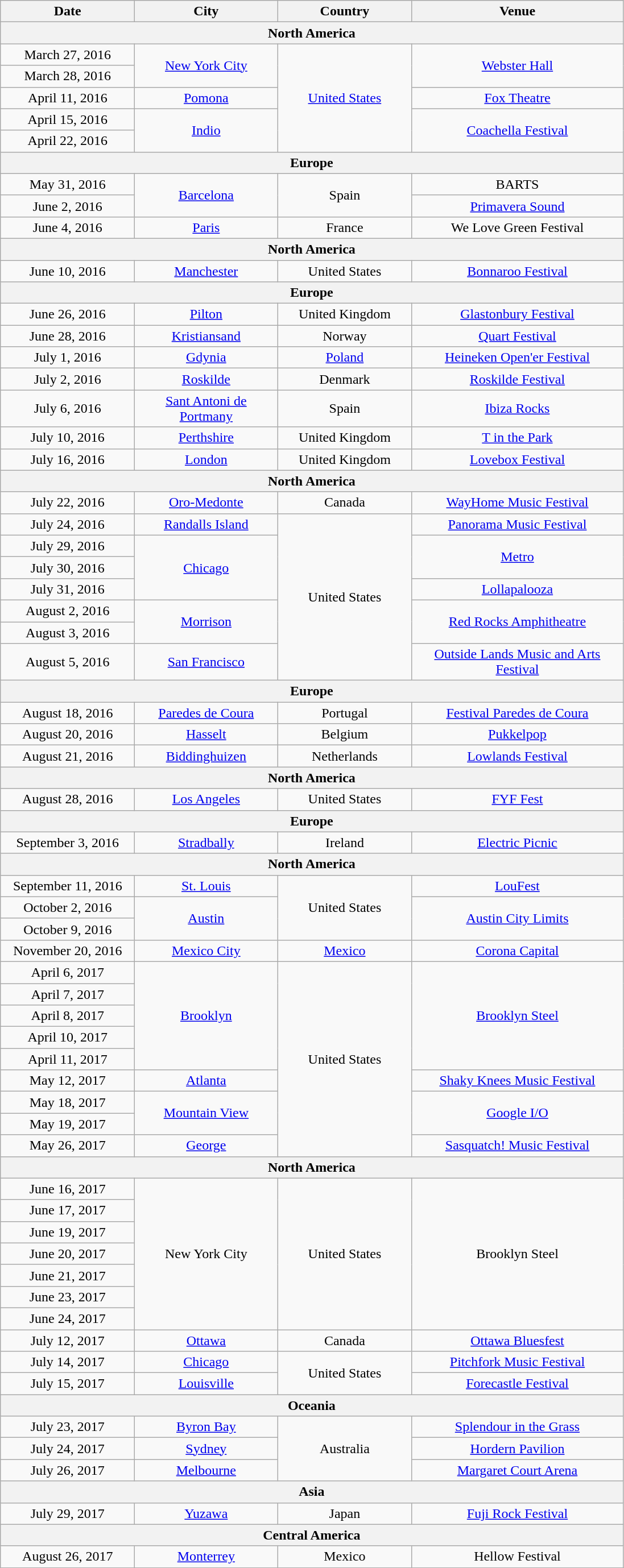<table class="wikitable plainrowheaders collapsible collapsed" style="text-align:center;">
<tr>
<th style="width:150px;">Date</th>
<th style="width:160px;">City</th>
<th style="width:150px;">Country</th>
<th style="width:240px;">Venue</th>
</tr>
<tr>
<th colspan="5"><strong>North America</strong></th>
</tr>
<tr>
<td>March 27, 2016</td>
<td rowspan=2><a href='#'>New York City</a></td>
<td rowspan=5><a href='#'>United States</a></td>
<td rowspan=2><a href='#'>Webster Hall</a></td>
</tr>
<tr>
<td>March 28, 2016</td>
</tr>
<tr>
<td>April 11, 2016</td>
<td><a href='#'>Pomona</a></td>
<td><a href='#'>Fox Theatre</a></td>
</tr>
<tr>
<td>April 15, 2016</td>
<td rowspan=2><a href='#'>Indio</a></td>
<td rowspan=2><a href='#'>Coachella Festival</a></td>
</tr>
<tr>
<td>April 22, 2016</td>
</tr>
<tr>
<th colspan="5"><strong>Europe</strong></th>
</tr>
<tr>
<td>May 31, 2016</td>
<td rowspan=2><a href='#'>Barcelona</a></td>
<td rowspan=2>Spain</td>
<td>BARTS</td>
</tr>
<tr>
<td>June 2, 2016</td>
<td rowspan=1><a href='#'>Primavera Sound</a></td>
</tr>
<tr>
<td>June 4, 2016</td>
<td><a href='#'>Paris</a></td>
<td>France</td>
<td>We Love Green Festival</td>
</tr>
<tr>
<th colspan="5"><strong>North America</strong></th>
</tr>
<tr>
<td>June 10, 2016</td>
<td><a href='#'>Manchester</a></td>
<td>United States</td>
<td><a href='#'>Bonnaroo Festival</a></td>
</tr>
<tr>
<th colspan="5"><strong>Europe</strong></th>
</tr>
<tr>
<td>June 26, 2016</td>
<td><a href='#'>Pilton</a></td>
<td>United Kingdom</td>
<td><a href='#'>Glastonbury Festival</a></td>
</tr>
<tr>
<td>June 28, 2016</td>
<td><a href='#'>Kristiansand</a></td>
<td>Norway</td>
<td><a href='#'>Quart Festival</a></td>
</tr>
<tr>
<td>July 1, 2016</td>
<td><a href='#'>Gdynia</a></td>
<td><a href='#'>Poland</a></td>
<td><a href='#'>Heineken Open'er Festival</a></td>
</tr>
<tr>
<td>July 2, 2016</td>
<td><a href='#'>Roskilde</a></td>
<td>Denmark</td>
<td><a href='#'>Roskilde Festival</a></td>
</tr>
<tr>
<td>July 6, 2016</td>
<td><a href='#'>Sant Antoni de Portmany</a></td>
<td>Spain</td>
<td><a href='#'>Ibiza Rocks</a></td>
</tr>
<tr>
<td>July 10, 2016</td>
<td><a href='#'>Perthshire</a></td>
<td>United Kingdom</td>
<td><a href='#'>T in the Park</a></td>
</tr>
<tr>
<td>July 16, 2016</td>
<td><a href='#'>London</a></td>
<td>United Kingdom</td>
<td><a href='#'>Lovebox Festival</a></td>
</tr>
<tr>
<th colspan="5"><strong>North America</strong></th>
</tr>
<tr>
<td>July 22, 2016</td>
<td><a href='#'>Oro-Medonte</a></td>
<td>Canada</td>
<td><a href='#'>WayHome Music Festival</a></td>
</tr>
<tr>
<td>July 24, 2016</td>
<td><a href='#'>Randalls Island</a></td>
<td rowspan=7>United States</td>
<td><a href='#'>Panorama Music Festival</a></td>
</tr>
<tr>
<td>July 29, 2016</td>
<td rowspan=3><a href='#'>Chicago</a></td>
<td rowspan=2><a href='#'>Metro</a></td>
</tr>
<tr>
<td>July 30, 2016</td>
</tr>
<tr>
<td>July 31, 2016</td>
<td><a href='#'>Lollapalooza</a></td>
</tr>
<tr>
<td>August 2, 2016</td>
<td rowspan=2><a href='#'>Morrison</a></td>
<td rowspan=2><a href='#'>Red Rocks Amphitheatre</a></td>
</tr>
<tr>
<td>August 3, 2016</td>
</tr>
<tr>
<td>August 5, 2016</td>
<td><a href='#'>San Francisco</a></td>
<td><a href='#'>Outside Lands Music and Arts Festival</a></td>
</tr>
<tr>
<th colspan="5"><strong>Europe</strong></th>
</tr>
<tr>
<td>August 18, 2016</td>
<td><a href='#'>Paredes de Coura</a></td>
<td>Portugal</td>
<td><a href='#'>Festival Paredes de Coura</a></td>
</tr>
<tr>
<td>August 20, 2016</td>
<td><a href='#'>Hasselt</a></td>
<td>Belgium</td>
<td><a href='#'>Pukkelpop</a></td>
</tr>
<tr>
<td>August 21, 2016</td>
<td><a href='#'>Biddinghuizen</a></td>
<td>Netherlands</td>
<td><a href='#'>Lowlands Festival</a></td>
</tr>
<tr>
<th colspan="5"><strong>North America</strong></th>
</tr>
<tr>
<td>August 28, 2016</td>
<td><a href='#'>Los Angeles</a></td>
<td>United States</td>
<td><a href='#'>FYF Fest</a></td>
</tr>
<tr>
<th colspan="5"><strong>Europe</strong></th>
</tr>
<tr>
<td>September 3, 2016</td>
<td><a href='#'>Stradbally</a></td>
<td>Ireland</td>
<td><a href='#'>Electric Picnic</a></td>
</tr>
<tr>
<th colspan="5"><strong>North America</strong></th>
</tr>
<tr>
<td>September 11, 2016</td>
<td><a href='#'>St. Louis</a></td>
<td rowspan=3>United States</td>
<td><a href='#'>LouFest</a></td>
</tr>
<tr>
<td>October 2, 2016</td>
<td rowspan=2><a href='#'>Austin</a></td>
<td rowspan=2><a href='#'>Austin City Limits</a></td>
</tr>
<tr>
<td>October 9, 2016</td>
</tr>
<tr>
<td>November 20, 2016</td>
<td><a href='#'>Mexico City</a></td>
<td><a href='#'>Mexico</a></td>
<td><a href='#'>Corona Capital</a></td>
</tr>
<tr>
<td>April 6, 2017</td>
<td rowspan=5><a href='#'>Brooklyn</a></td>
<td rowspan=9>United States</td>
<td rowspan=5><a href='#'>Brooklyn Steel</a></td>
</tr>
<tr>
<td>April 7, 2017</td>
</tr>
<tr>
<td>April 8, 2017</td>
</tr>
<tr>
<td>April 10, 2017</td>
</tr>
<tr>
<td>April 11, 2017</td>
</tr>
<tr>
<td>May 12, 2017</td>
<td><a href='#'>Atlanta</a></td>
<td><a href='#'>Shaky Knees Music Festival</a></td>
</tr>
<tr>
<td>May 18, 2017</td>
<td rowspan=2><a href='#'>Mountain View</a></td>
<td rowspan=2><a href='#'>Google I/O</a></td>
</tr>
<tr>
<td>May 19, 2017</td>
</tr>
<tr>
<td>May 26, 2017</td>
<td rowspan=1><a href='#'>George</a></td>
<td rowspan=1><a href='#'>Sasquatch! Music Festival</a></td>
</tr>
<tr>
<th colspan="4"><strong>North America</strong></th>
</tr>
<tr>
<td>June 16, 2017</td>
<td rowspan=7>New York City</td>
<td rowspan=7>United States</td>
<td rowspan=7>Brooklyn Steel</td>
</tr>
<tr>
<td>June 17, 2017</td>
</tr>
<tr>
<td>June 19, 2017</td>
</tr>
<tr>
<td>June 20, 2017</td>
</tr>
<tr>
<td>June 21, 2017</td>
</tr>
<tr>
<td>June 23, 2017</td>
</tr>
<tr>
<td>June 24, 2017</td>
</tr>
<tr>
<td>July 12, 2017</td>
<td><a href='#'>Ottawa</a></td>
<td>Canada</td>
<td><a href='#'>Ottawa Bluesfest</a></td>
</tr>
<tr>
<td>July 14, 2017</td>
<td><a href='#'>Chicago</a></td>
<td rowspan=2>United States</td>
<td><a href='#'>Pitchfork Music Festival</a></td>
</tr>
<tr>
<td>July 15, 2017</td>
<td><a href='#'>Louisville</a></td>
<td><a href='#'>Forecastle Festival</a></td>
</tr>
<tr>
<th colspan="4"><strong>Oceania</strong></th>
</tr>
<tr>
<td>July 23, 2017</td>
<td><a href='#'>Byron Bay</a></td>
<td rowspan=3>Australia</td>
<td><a href='#'>Splendour in the Grass</a></td>
</tr>
<tr>
<td>July 24, 2017</td>
<td><a href='#'>Sydney</a></td>
<td><a href='#'>Hordern Pavilion</a></td>
</tr>
<tr>
<td>July 26, 2017</td>
<td><a href='#'>Melbourne</a></td>
<td><a href='#'>Margaret Court Arena</a></td>
</tr>
<tr>
<th colspan="4"><strong>Asia</strong></th>
</tr>
<tr>
<td>July 29, 2017</td>
<td><a href='#'>Yuzawa</a></td>
<td>Japan</td>
<td><a href='#'>Fuji Rock Festival</a></td>
</tr>
<tr>
<th colspan="5"><strong>Central America</strong></th>
</tr>
<tr>
<td>August 26, 2017</td>
<td><a href='#'>Monterrey</a></td>
<td>Mexico</td>
<td>Hellow Festival</td>
</tr>
<tr>
</tr>
</table>
